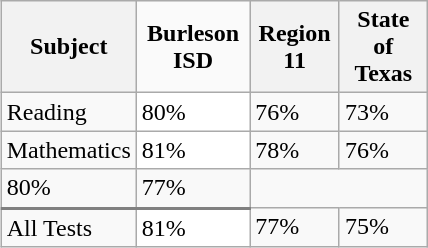<table class="wikitable" style="float:right; margin-left: 15px; width: 285px;">
<tr>
<th>Subject</th>
<th style="background:#fafafa;">Burleson ISD</th>
<th>Region 11</th>
<th>State of Texas</th>
</tr>
<tr>
<td>Reading</td>
<td style="background:#fff;">80%</td>
<td>76%</td>
<td>73%</td>
</tr>
<tr>
<td>Mathematics</td>
<td style="background:#fff;">81%</td>
<td>78%</td>
<td>76%</td>
</tr>
<tr \ff;"| 87%>
<td style="border-bottom:2px solid gray;">80%</td>
<td style="border-bottom:2px solid gray;">77%</td>
</tr>
<tr>
<td>All Tests</td>
<td style="background:#fff;">81%</td>
<td>77%</td>
<td>75%</td>
</tr>
</table>
